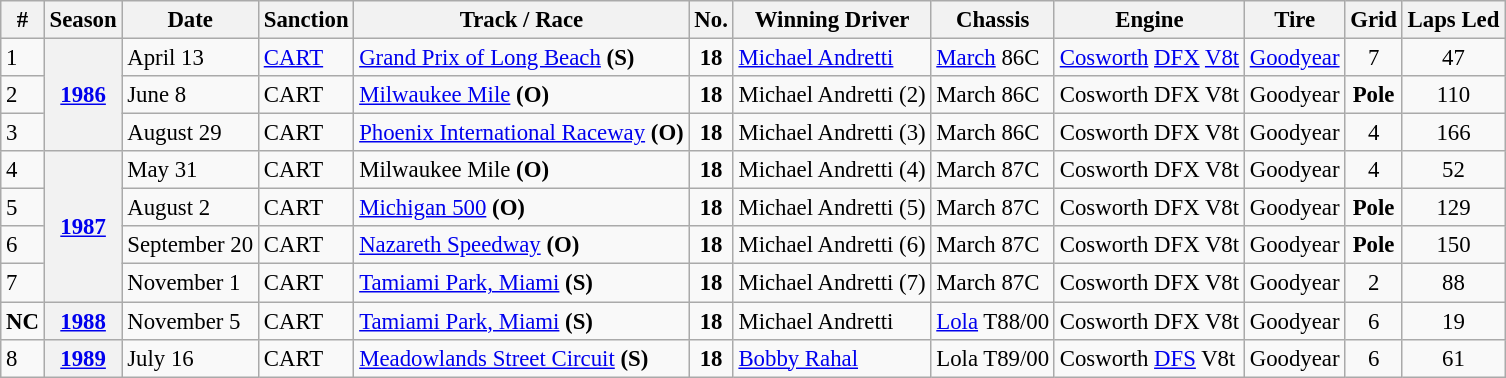<table class="wikitable" style="font-size:95%;">
<tr>
<th>#</th>
<th>Season</th>
<th>Date</th>
<th>Sanction</th>
<th>Track / Race</th>
<th>No.</th>
<th>Winning Driver</th>
<th>Chassis</th>
<th>Engine</th>
<th>Tire</th>
<th>Grid</th>
<th>Laps Led</th>
</tr>
<tr>
<td>1</td>
<th rowspan=3><a href='#'>1986</a></th>
<td>April 13</td>
<td><a href='#'>CART</a></td>
<td><a href='#'>Grand Prix of Long Beach</a> <strong>(S)</strong></td>
<td align=center><strong>18</strong></td>
<td> <a href='#'>Michael Andretti</a></td>
<td><a href='#'>March</a> 86C</td>
<td><a href='#'>Cosworth</a> <a href='#'>DFX</a> <a href='#'>V8</a><a href='#'>t</a></td>
<td><a href='#'>Goodyear</a></td>
<td align=center>7</td>
<td align=center>47</td>
</tr>
<tr>
<td>2</td>
<td>June 8</td>
<td>CART</td>
<td><a href='#'>Milwaukee Mile</a> <strong>(O)</strong></td>
<td align=center><strong>18</strong></td>
<td> Michael Andretti (2)</td>
<td>March 86C</td>
<td>Cosworth DFX V8t</td>
<td>Goodyear</td>
<td align=center><strong>Pole</strong></td>
<td align=center>110</td>
</tr>
<tr>
<td>3</td>
<td>August 29</td>
<td>CART</td>
<td><a href='#'>Phoenix International Raceway</a> <strong>(O)</strong></td>
<td align=center><strong>18</strong></td>
<td> Michael Andretti (3)</td>
<td>March 86C</td>
<td>Cosworth DFX V8t</td>
<td>Goodyear</td>
<td align=center>4</td>
<td align=center>166</td>
</tr>
<tr>
<td>4</td>
<th rowspan=4><a href='#'>1987</a></th>
<td>May 31</td>
<td>CART</td>
<td>Milwaukee Mile <strong>(O)</strong></td>
<td align="center"><strong>18</strong></td>
<td> Michael Andretti (4)</td>
<td>March 87C</td>
<td>Cosworth DFX V8t</td>
<td>Goodyear</td>
<td align=center>4</td>
<td align=center>52</td>
</tr>
<tr>
<td>5</td>
<td>August 2</td>
<td>CART</td>
<td><a href='#'>Michigan 500</a> <strong>(O)</strong></td>
<td align="center"><strong>18</strong></td>
<td> Michael Andretti (5)</td>
<td>March 87C</td>
<td>Cosworth DFX V8t</td>
<td>Goodyear</td>
<td align=center><strong>Pole</strong></td>
<td align=center>129</td>
</tr>
<tr>
<td>6</td>
<td>September 20</td>
<td>CART</td>
<td><a href='#'>Nazareth Speedway</a> <strong>(O)</strong></td>
<td align="center"><strong>18</strong></td>
<td> Michael Andretti (6)</td>
<td>March 87C</td>
<td>Cosworth DFX V8t</td>
<td>Goodyear</td>
<td align=center><strong>Pole</strong></td>
<td align=center>150</td>
</tr>
<tr>
<td>7</td>
<td>November 1</td>
<td>CART</td>
<td><a href='#'>Tamiami Park, Miami</a> <strong>(S)</strong></td>
<td align="center"><strong>18</strong></td>
<td> Michael Andretti (7)</td>
<td>March 87C</td>
<td>Cosworth DFX V8t</td>
<td>Goodyear</td>
<td align=center>2</td>
<td align=center>88</td>
</tr>
<tr>
<td><strong>NC</strong></td>
<th><a href='#'>1988</a></th>
<td>November 5</td>
<td>CART</td>
<td><a href='#'>Tamiami Park, Miami</a> <strong>(S)</strong></td>
<td align="center"><strong>18</strong></td>
<td> Michael Andretti</td>
<td><a href='#'>Lola</a> T88/00</td>
<td>Cosworth DFX V8t</td>
<td>Goodyear</td>
<td align=center>6</td>
<td align=center>19</td>
</tr>
<tr>
<td>8</td>
<th><a href='#'>1989</a></th>
<td>July 16</td>
<td>CART</td>
<td><a href='#'>Meadowlands Street Circuit</a> <strong>(S)</strong></td>
<td align="center"><strong>18</strong></td>
<td> <a href='#'>Bobby Rahal</a></td>
<td>Lola T89/00</td>
<td>Cosworth <a href='#'>DFS</a> V8t</td>
<td>Goodyear</td>
<td align=center>6</td>
<td align=center>61</td>
</tr>
</table>
